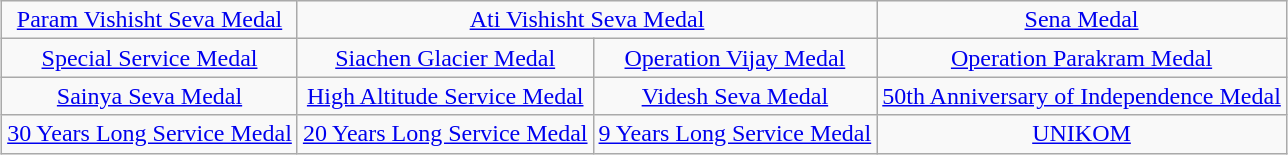<table class="wikitable" style="margin:1em auto; text-align:center;">
<tr>
<td colspan="1"><a href='#'>Param Vishisht Seva Medal</a></td>
<td colspan="2"><a href='#'>Ati Vishisht Seva Medal</a></td>
<td colspan="2"><a href='#'>Sena Medal</a></td>
</tr>
<tr>
<td><a href='#'>Special Service Medal</a></td>
<td><a href='#'>Siachen Glacier Medal</a></td>
<td><a href='#'>Operation Vijay Medal</a></td>
<td><a href='#'>Operation Parakram Medal</a></td>
</tr>
<tr>
<td><a href='#'>Sainya Seva Medal</a></td>
<td><a href='#'>High Altitude Service Medal</a></td>
<td><a href='#'>Videsh Seva Medal</a></td>
<td><a href='#'>50th Anniversary of Independence Medal</a></td>
</tr>
<tr>
<td><a href='#'>30 Years Long Service Medal</a></td>
<td><a href='#'>20 Years Long Service Medal</a></td>
<td><a href='#'>9 Years Long Service Medal</a></td>
<td><a href='#'>UNIKOM</a></td>
</tr>
</table>
